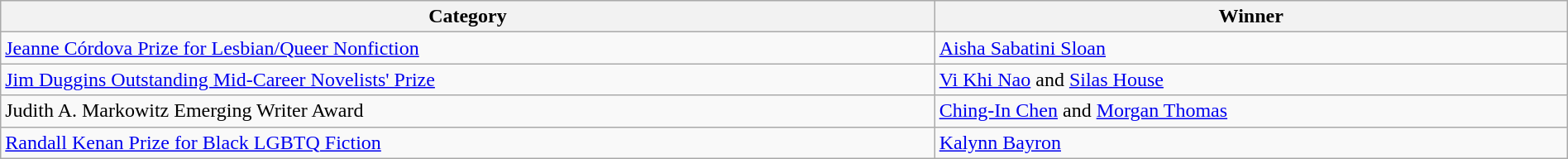<table class="wikitable" width="100%">
<tr>
<th>Category</th>
<th>Winner</th>
</tr>
<tr>
<td><a href='#'>Jeanne Córdova Prize for Lesbian/Queer Nonfiction</a></td>
<td><a href='#'>Aisha Sabatini Sloan</a></td>
</tr>
<tr>
<td><a href='#'>Jim Duggins Outstanding Mid-Career Novelists' Prize</a></td>
<td><a href='#'>Vi Khi Nao</a> and <a href='#'>Silas House</a></td>
</tr>
<tr>
<td>Judith A. Markowitz Emerging Writer Award</td>
<td><a href='#'>Ching-In Chen</a> and <a href='#'>Morgan Thomas</a></td>
</tr>
<tr>
<td><a href='#'>Randall Kenan Prize for Black LGBTQ Fiction</a></td>
<td><a href='#'>Kalynn Bayron</a></td>
</tr>
</table>
